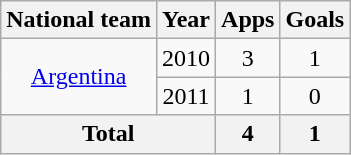<table class="wikitable" style="text-align:center">
<tr>
<th>National team</th>
<th>Year</th>
<th>Apps</th>
<th>Goals</th>
</tr>
<tr>
<td rowspan="2"><a href='#'>Argentina</a></td>
<td>2010</td>
<td>3</td>
<td>1</td>
</tr>
<tr>
<td>2011</td>
<td>1</td>
<td>0</td>
</tr>
<tr>
<th colspan="2">Total</th>
<th>4</th>
<th>1</th>
</tr>
</table>
